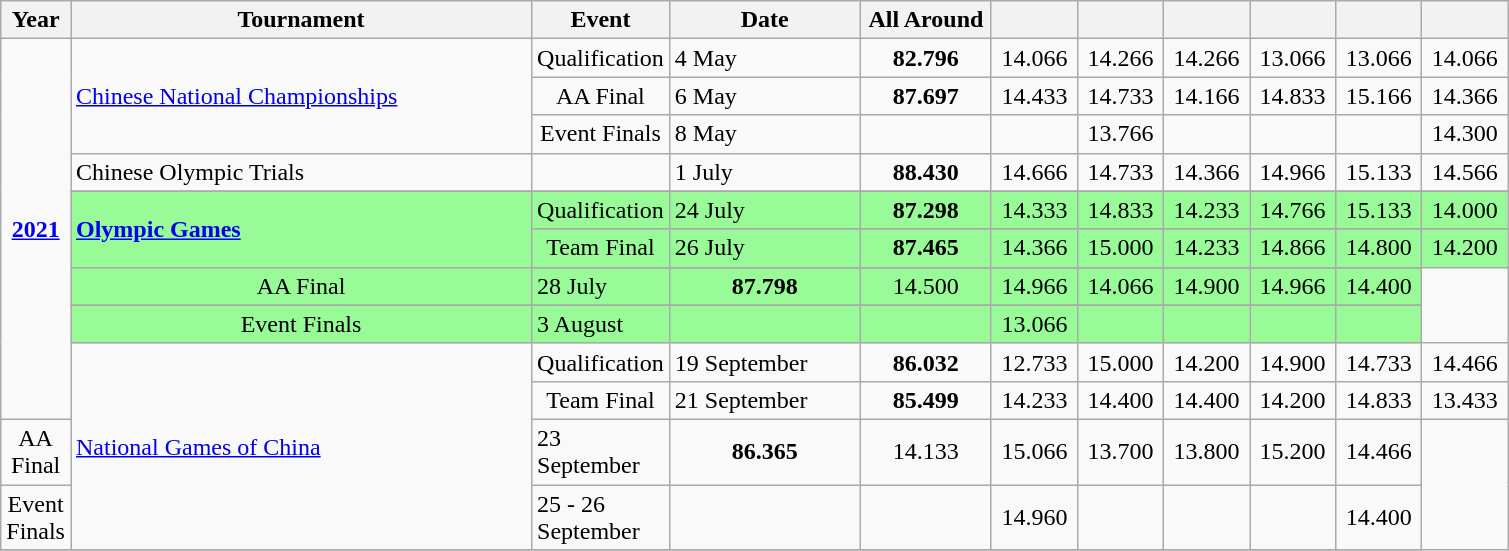<table class="wikitable sortable" style="text-align:center; font-size:100%">
<tr>
<th style="width:20px;" class=unsortable>Year</th>
<th style="width:300px;" class=unsortable>Tournament</th>
<th style="width:30px;" class=unsortable>Event</th>
<th style="width:120px;" class=unsortable>Date</th>
<th scope="col" style="width:80px;">All Around</th>
<th scope="col" style="width:50px;"></th>
<th scope="col" style="width:50px;"></th>
<th scope="col" style="width:50px;"></th>
<th scope="col" style="width:50px;"></th>
<th scope="col" style="width:50px;"></th>
<th scope="col" style="width:50px;"></th>
</tr>
<tr>
<td rowspan="14"><strong><a href='#'>2021</a></strong></td>
<td rowspan="3" align=left><a href='#'>Chinese National Championships</a></td>
<td>Qualification</td>
<td align=left>4 May</td>
<td><strong>82.796</strong></td>
<td>14.066</td>
<td>14.266</td>
<td>14.266</td>
<td>13.066</td>
<td>13.066</td>
<td>14.066</td>
</tr>
<tr>
<td>AA Final</td>
<td align=left>6 May</td>
<td><strong>87.697</strong></td>
<td>14.433</td>
<td>14.733</td>
<td>14.166</td>
<td>14.833</td>
<td>15.166</td>
<td>14.366</td>
</tr>
<tr>
<td>Event Finals</td>
<td align=left>8 May</td>
<td></td>
<td></td>
<td>13.766</td>
<td></td>
<td></td>
<td></td>
<td>14.300</td>
</tr>
<tr>
<td align=left>Chinese Olympic Trials</td>
<td></td>
<td align=left>1 July</td>
<td><strong>88.430</strong></td>
<td>14.666</td>
<td>14.733</td>
<td>14.366</td>
<td>14.966</td>
<td>15.133</td>
<td>14.566</td>
</tr>
<tr>
</tr>
<tr bgcolor=98FB98>
<td rowspan="4" align=left><strong><a href='#'>Olympic Games</a></strong></td>
<td>Qualification</td>
<td align=left>24 July</td>
<td><strong>87.298</strong></td>
<td>14.333</td>
<td>14.833</td>
<td>14.233</td>
<td>14.766</td>
<td>15.133</td>
<td>14.000</td>
</tr>
<tr>
</tr>
<tr bgcolor=98FB98>
<td>Team Final</td>
<td align=left>26 July</td>
<td><strong>87.465</strong></td>
<td>14.366</td>
<td>15.000</td>
<td>14.233</td>
<td>14.866</td>
<td>14.800</td>
<td>14.200</td>
</tr>
<tr>
</tr>
<tr bgcolor=98FB98>
<td>AA Final</td>
<td align=left>28 July</td>
<td><strong>87.798</strong></td>
<td>14.500</td>
<td>14.966</td>
<td>14.066</td>
<td>14.900</td>
<td>14.966</td>
<td>14.400</td>
</tr>
<tr>
</tr>
<tr bgcolor=98FB98>
<td>Event Finals</td>
<td align=left>3 August</td>
<td></td>
<td></td>
<td>13.066</td>
<td></td>
<td></td>
<td></td>
<td></td>
</tr>
<tr>
<td rowspan="4" align=left><a href='#'>National Games of China</a></td>
<td>Qualification</td>
<td align=left>19 September</td>
<td><strong>86.032</strong></td>
<td>12.733</td>
<td>15.000</td>
<td>14.200</td>
<td>14.900</td>
<td>14.733</td>
<td>14.466</td>
</tr>
<tr>
<td>Team Final</td>
<td align=left>21 September</td>
<td><strong>85.499</strong></td>
<td>14.233</td>
<td>14.400</td>
<td>14.400</td>
<td>14.200</td>
<td>14.833</td>
<td>13.433</td>
</tr>
<tr>
<td>AA Final</td>
<td align=left>23 September</td>
<td><strong>86.365</strong></td>
<td>14.133</td>
<td>15.066</td>
<td>13.700</td>
<td>13.800</td>
<td>15.200</td>
<td>14.466</td>
</tr>
<tr>
<td>Event Finals</td>
<td align=left>25 - 26 September</td>
<td></td>
<td></td>
<td>14.960</td>
<td></td>
<td></td>
<td></td>
<td>14.400</td>
</tr>
<tr>
</tr>
</table>
